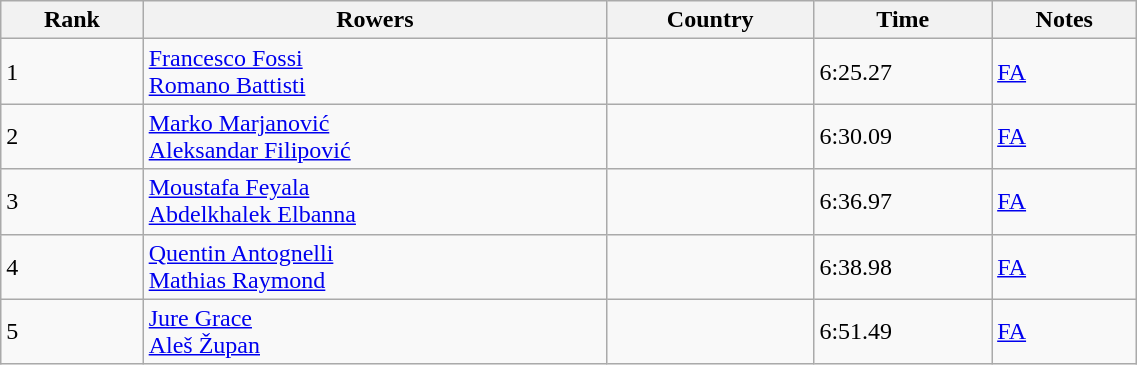<table class="wikitable" width=60%>
<tr>
<th>Rank</th>
<th>Rowers</th>
<th>Country</th>
<th>Time</th>
<th>Notes</th>
</tr>
<tr>
<td>1</td>
<td><a href='#'>Francesco Fossi</a><br><a href='#'>Romano Battisti</a></td>
<td></td>
<td>6:25.27</td>
<td><a href='#'>FA</a></td>
</tr>
<tr>
<td>2</td>
<td><a href='#'>Marko Marjanović</a><br><a href='#'>Aleksandar Filipović</a></td>
<td></td>
<td>6:30.09</td>
<td><a href='#'>FA</a></td>
</tr>
<tr>
<td>3</td>
<td><a href='#'>Moustafa Feyala</a><br><a href='#'>Abdelkhalek Elbanna</a></td>
<td></td>
<td>6:36.97</td>
<td><a href='#'>FA</a></td>
</tr>
<tr>
<td>4</td>
<td><a href='#'>Quentin Antognelli</a><br><a href='#'>Mathias Raymond</a></td>
<td></td>
<td>6:38.98</td>
<td><a href='#'>FA</a></td>
</tr>
<tr>
<td>5</td>
<td><a href='#'>Jure Grace</a><br><a href='#'>Aleš Župan</a></td>
<td></td>
<td>6:51.49</td>
<td><a href='#'>FA</a></td>
</tr>
</table>
